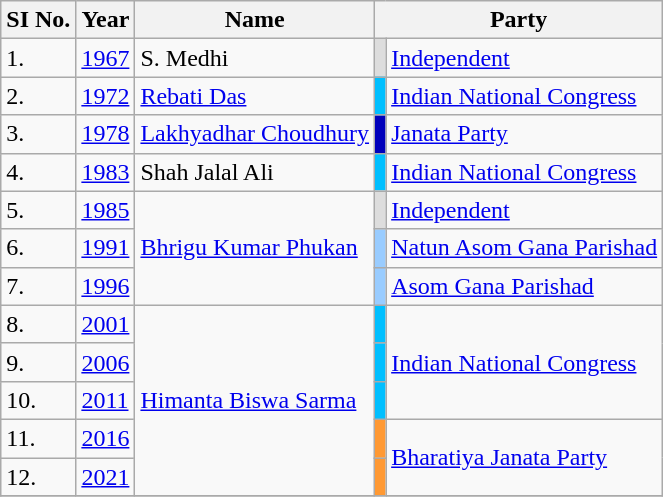<table class ="wikitable sortable">
<tr>
<th>SI No.</th>
<th>Year</th>
<th>Name</th>
<th colspan=2>Party</th>
</tr>
<tr>
<td>1.</td>
<td><a href='#'>1967</a></td>
<td>S. Medhi</td>
<td bgcolor=#DDDDDD></td>
<td><a href='#'>Independent</a></td>
</tr>
<tr>
<td>2.</td>
<td><a href='#'>1972</a></td>
<td><a href='#'>Rebati Das</a></td>
<td bgcolor=#00BFFF></td>
<td><a href='#'>Indian National Congress</a></td>
</tr>
<tr>
<td>3.</td>
<td><a href='#'>1978</a></td>
<td><a href='#'>Lakhyadhar Choudhury</a></td>
<td bgcolor=#0000BB></td>
<td><a href='#'>Janata Party</a></td>
</tr>
<tr>
<td>4.</td>
<td><a href='#'>1983</a></td>
<td>Shah Jalal Ali</td>
<td bgcolor=#00BFFF></td>
<td><a href='#'>Indian National Congress</a></td>
</tr>
<tr>
<td>5.</td>
<td><a href='#'>1985</a></td>
<td rowspan="3"><a href='#'>Bhrigu Kumar Phukan</a></td>
<td bgcolor=#DDDDDD></td>
<td><a href='#'>Independent</a></td>
</tr>
<tr>
<td>6.</td>
<td><a href='#'>1991</a></td>
<td bgcolor=#99CCFF></td>
<td><a href='#'>Natun Asom Gana Parishad</a></td>
</tr>
<tr>
<td>7.</td>
<td><a href='#'>1996</a></td>
<td bgcolor=#99CCFF></td>
<td><a href='#'>Asom Gana Parishad</a></td>
</tr>
<tr>
<td>8.</td>
<td><a href='#'>2001</a></td>
<td rowspan="5"><a href='#'>Himanta Biswa Sarma</a></td>
<td bgcolor=#00BFFF></td>
<td rowspan="3"><a href='#'>Indian National Congress</a></td>
</tr>
<tr>
<td>9.</td>
<td><a href='#'>2006</a></td>
<td bgcolor=#00BFFF></td>
</tr>
<tr>
<td>10.</td>
<td><a href='#'>2011</a></td>
<td bgcolor=#00BFFF></td>
</tr>
<tr>
<td>11.</td>
<td><a href='#'>2016</a></td>
<td bgcolor=#FF9933></td>
<td rowspan="2"><a href='#'>Bharatiya Janata Party</a></td>
</tr>
<tr>
<td>12.</td>
<td><a href='#'>2021</a></td>
<td bgcolor=#FF9933></td>
</tr>
<tr>
</tr>
</table>
